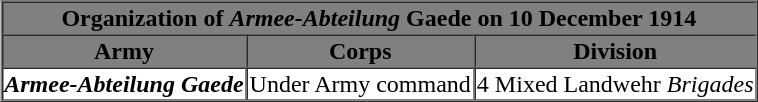<table style="float: right;" border="1" cellpadding="1" cellspacing="0" style="font-size: 100%; border: gray solid 1px; border-collapse: collapse; text-align: center;">
<tr style="background-color:grey; color:black;">
<th colspan="3">Organization of <em>Armee-Abteilung</em> Gaede on 10 December 1914</th>
</tr>
<tr>
</tr>
<tr style="background-color:grey; color:black;">
<th>Army</th>
<th>Corps</th>
<th>Division</th>
</tr>
<tr>
<td ROWSPAN=1><strong><em>Armee-Abteilung<em> Gaede<strong></td>
<td ROWSPAN=1>Under Army command</td>
<td>4 Mixed </em>Landwehr<em> Brigades</td>
</tr>
</table>
